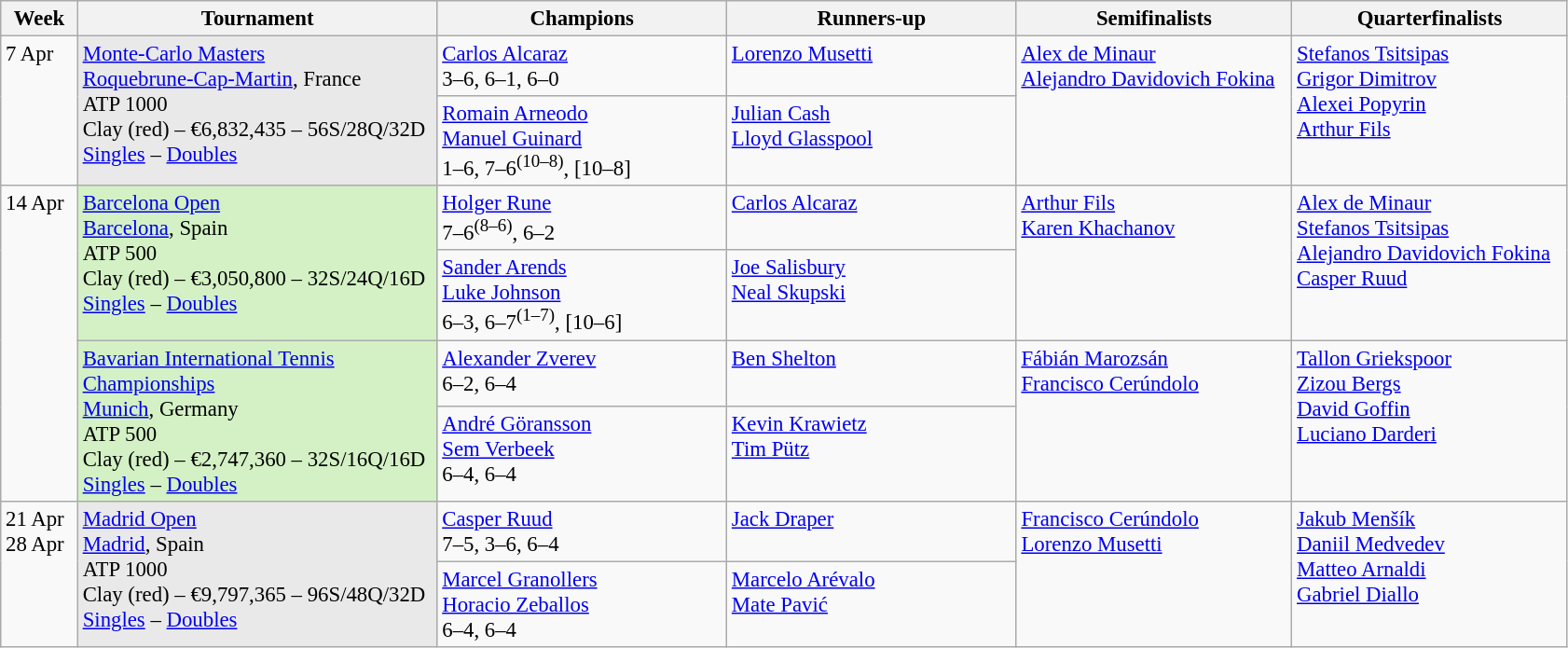<table class=wikitable style=font-size:95%>
<tr>
<th style="width:48px;">Week</th>
<th style="width:250px;">Tournament</th>
<th style="width:200px;">Champions</th>
<th style="width:200px;">Runners-up</th>
<th style="width:190px;">Semifinalists</th>
<th style="width:190px;">Quarterfinalists</th>
</tr>
<tr style="vertical-align:top">
<td rowspan=2>7 Apr</td>
<td style="background:#e9e9e9;" rowspan=2><a href='#'>Monte-Carlo Masters</a><br><a href='#'>Roquebrune-Cap-Martin</a>, France<br>ATP 1000<br>Clay (red) – €6,832,435 – 56S/28Q/32D<br><a href='#'>Singles</a> – <a href='#'>Doubles</a></td>
<td> <a href='#'>Carlos Alcaraz</a> <br> 3–6, 6–1, 6–0</td>
<td> <a href='#'>Lorenzo Musetti</a></td>
<td rowspan=2> <a href='#'>Alex de Minaur</a> <br> <a href='#'>Alejandro Davidovich Fokina</a></td>
<td rowspan=2> <a href='#'>Stefanos Tsitsipas</a><br> <a href='#'>Grigor Dimitrov</a><br> <a href='#'>Alexei Popyrin</a><br> <a href='#'>Arthur Fils</a></td>
</tr>
<tr style="vertical-align:top">
<td> <a href='#'>Romain Arneodo</a> <br>  <a href='#'>Manuel Guinard</a> <br> 1–6, 7–6<sup>(10–8)</sup>, [10–8]</td>
<td> <a href='#'>Julian Cash</a> <br>  <a href='#'>Lloyd Glasspool</a></td>
</tr>
<tr style="vertical-align:top">
<td rowspan=4>14 Apr</td>
<td style="background:#D4F1C5;" rowspan=2><a href='#'>Barcelona Open</a><br><a href='#'>Barcelona</a>, Spain<br>ATP 500<br>Clay (red) – €3,050,800 – 32S/24Q/16D<br><a href='#'>Singles</a> – <a href='#'>Doubles</a></td>
<td> <a href='#'>Holger Rune</a> <br> 7–6<sup>(8–6)</sup>, 6–2</td>
<td> <a href='#'>Carlos Alcaraz</a></td>
<td rowspan=2> <a href='#'>Arthur Fils</a><br> <a href='#'>Karen Khachanov</a></td>
<td rowspan=2> <a href='#'>Alex de Minaur</a> <br> <a href='#'>Stefanos Tsitsipas</a> <br> <a href='#'>Alejandro Davidovich Fokina</a> <br> <a href='#'>Casper Ruud</a></td>
</tr>
<tr style="vertical-align:top">
<td> <a href='#'>Sander Arends</a> <br>  <a href='#'>Luke Johnson</a> <br> 6–3, 6–7<sup>(1–7)</sup>, [10–6]</td>
<td> <a href='#'>Joe Salisbury</a> <br>  <a href='#'>Neal Skupski</a></td>
</tr>
<tr style="vertical-align:top">
<td style="background:#D4F1C5;" rowspan=2><a href='#'>Bavarian International Tennis Championships</a><br><a href='#'>Munich</a>, Germany<br>ATP 500<br>Clay (red) – €2,747,360 – 32S/16Q/16D<br><a href='#'>Singles</a> – <a href='#'>Doubles</a></td>
<td> <a href='#'>Alexander Zverev</a> <br> 6–2, 6–4</td>
<td> <a href='#'>Ben Shelton</a></td>
<td rowspan=2> <a href='#'>Fábián Marozsán</a><br> <a href='#'>Francisco Cerúndolo</a></td>
<td rowspan=2> <a href='#'>Tallon Griekspoor</a><br> <a href='#'>Zizou Bergs</a><br> <a href='#'>David Goffin</a><br> <a href='#'>Luciano Darderi</a></td>
</tr>
<tr style="vertical-align:top">
<td> <a href='#'>André Göransson</a> <br>  <a href='#'>Sem Verbeek</a> <br> 6–4, 6–4</td>
<td> <a href='#'>Kevin Krawietz</a> <br>  <a href='#'>Tim Pütz</a></td>
</tr>
<tr style="vertical-align:top">
<td rowspan=2>21 Apr<br>28 Apr</td>
<td style="background:#e9e9e9;" rowspan=2><a href='#'>Madrid Open</a><br><a href='#'>Madrid</a>, Spain<br>ATP 1000<br>Clay (red) – €9,797,365 – 96S/48Q/32D<br><a href='#'>Singles</a> – <a href='#'>Doubles</a></td>
<td> <a href='#'>Casper Ruud</a> <br> 7–5, 3–6, 6–4</td>
<td> <a href='#'>Jack Draper</a></td>
<td rowspan=2> <a href='#'>Francisco Cerúndolo</a> <br>  <a href='#'>Lorenzo Musetti</a></td>
<td rowspan=2> <a href='#'>Jakub Menšík</a><br> <a href='#'>Daniil Medvedev</a> <br> <a href='#'>Matteo Arnaldi</a> <br> <a href='#'>Gabriel Diallo</a></td>
</tr>
<tr style="vertical-align:top">
<td> <a href='#'>Marcel Granollers</a> <br>  <a href='#'>Horacio Zeballos</a> <br> 6–4, 6–4</td>
<td> <a href='#'>Marcelo Arévalo</a> <br>  <a href='#'>Mate Pavić</a></td>
</tr>
</table>
